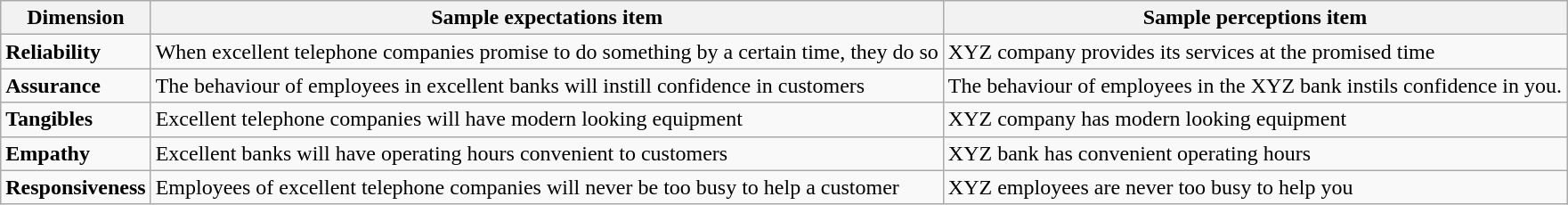<table class="wikitable">
<tr>
<th>Dimension</th>
<th>Sample expectations item</th>
<th>Sample perceptions item</th>
</tr>
<tr>
<td><strong>Reliability</strong></td>
<td>When excellent telephone companies promise to do something by a certain time, they do so</td>
<td>XYZ company provides its services at the promised time</td>
</tr>
<tr>
<td><strong>Assurance</strong></td>
<td>The behaviour of employees in excellent banks will instill confidence in customers</td>
<td>The behaviour of employees in the XYZ bank instils confidence in you.</td>
</tr>
<tr>
<td><strong>Tangibles</strong></td>
<td>Excellent telephone companies will have modern looking equipment</td>
<td>XYZ company has modern looking equipment</td>
</tr>
<tr>
<td><strong>Empathy</strong></td>
<td>Excellent banks will have operating hours convenient to customers</td>
<td>XYZ bank has convenient operating hours</td>
</tr>
<tr>
<td><strong>Responsiveness</strong></td>
<td>Employees of excellent telephone companies will never be too busy to help a customer</td>
<td>XYZ employees are never too busy to help you</td>
</tr>
</table>
